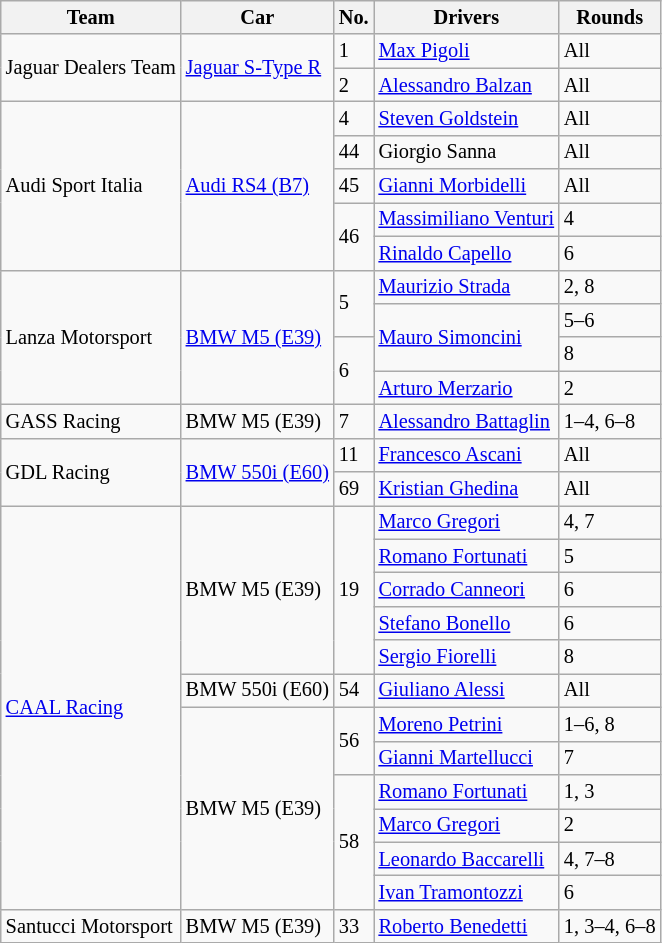<table class="wikitable sortable" style="font-size: 85%;">
<tr>
<th>Team</th>
<th>Car</th>
<th>No.</th>
<th>Drivers</th>
<th>Rounds</th>
</tr>
<tr>
<td rowspan=2> Jaguar Dealers Team</td>
<td rowspan=2><a href='#'>Jaguar S-Type R</a></td>
<td>1</td>
<td> <a href='#'>Max Pigoli</a></td>
<td>All</td>
</tr>
<tr>
<td>2</td>
<td> <a href='#'>Alessandro Balzan</a></td>
<td>All</td>
</tr>
<tr>
<td rowspan=5> Audi Sport Italia</td>
<td rowspan=5><a href='#'>Audi RS4 (B7)</a></td>
<td>4</td>
<td> <a href='#'>Steven Goldstein</a></td>
<td>All</td>
</tr>
<tr>
<td>44</td>
<td> Giorgio Sanna</td>
<td>All</td>
</tr>
<tr>
<td>45</td>
<td> <a href='#'>Gianni Morbidelli</a></td>
<td>All</td>
</tr>
<tr>
<td rowspan=2>46</td>
<td> <a href='#'>Massimiliano Venturi</a></td>
<td>4</td>
</tr>
<tr>
<td> <a href='#'>Rinaldo Capello</a></td>
<td>6</td>
</tr>
<tr>
<td rowspan=4> Lanza Motorsport</td>
<td rowspan=4><a href='#'>BMW M5 (E39)</a></td>
<td rowspan=2>5</td>
<td> <a href='#'>Maurizio Strada</a></td>
<td>2, 8</td>
</tr>
<tr>
<td rowspan=2> <a href='#'>Mauro Simoncini</a></td>
<td>5–6</td>
</tr>
<tr>
<td rowspan=2>6</td>
<td>8</td>
</tr>
<tr>
<td> <a href='#'>Arturo Merzario</a></td>
<td>2</td>
</tr>
<tr>
<td> GASS Racing</td>
<td>BMW M5 (E39)</td>
<td>7</td>
<td> <a href='#'>Alessandro Battaglin</a></td>
<td>1–4, 6–8</td>
</tr>
<tr>
<td rowspan=2> GDL Racing</td>
<td rowspan=2><a href='#'>BMW 550i (E60)</a></td>
<td>11</td>
<td> <a href='#'>Francesco Ascani</a></td>
<td>All</td>
</tr>
<tr>
<td>69</td>
<td> <a href='#'>Kristian Ghedina</a></td>
<td>All</td>
</tr>
<tr>
<td rowspan=12> <a href='#'>CAAL Racing</a></td>
<td rowspan=5>BMW M5 (E39)</td>
<td rowspan=5>19</td>
<td> <a href='#'>Marco Gregori</a></td>
<td>4, 7</td>
</tr>
<tr>
<td> <a href='#'>Romano Fortunati</a></td>
<td>5</td>
</tr>
<tr>
<td> <a href='#'>Corrado Canneori</a></td>
<td>6</td>
</tr>
<tr>
<td> <a href='#'>Stefano Bonello</a></td>
<td>6</td>
</tr>
<tr>
<td> <a href='#'>Sergio Fiorelli</a></td>
<td>8</td>
</tr>
<tr>
<td>BMW 550i (E60)</td>
<td>54</td>
<td> <a href='#'>Giuliano Alessi</a></td>
<td>All</td>
</tr>
<tr>
<td rowspan=6>BMW M5 (E39)</td>
<td rowspan=2>56</td>
<td> <a href='#'>Moreno Petrini</a></td>
<td>1–6, 8</td>
</tr>
<tr>
<td> <a href='#'>Gianni Martellucci</a></td>
<td>7</td>
</tr>
<tr>
<td rowspan=4>58</td>
<td> <a href='#'>Romano Fortunati</a></td>
<td>1, 3</td>
</tr>
<tr>
<td> <a href='#'>Marco Gregori</a></td>
<td>2</td>
</tr>
<tr>
<td> <a href='#'>Leonardo Baccarelli</a></td>
<td>4, 7–8</td>
</tr>
<tr>
<td> <a href='#'>Ivan Tramontozzi</a></td>
<td>6</td>
</tr>
<tr>
<td> Santucci Motorsport</td>
<td>BMW M5 (E39)</td>
<td>33</td>
<td> <a href='#'>Roberto Benedetti</a></td>
<td>1, 3–4, 6–8</td>
</tr>
</table>
